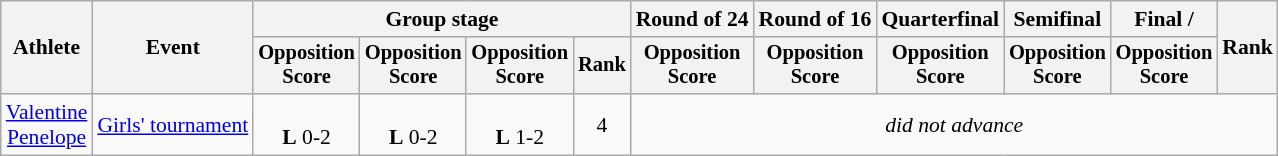<table class="wikitable" style="font-size:90%">
<tr>
<th rowspan=2>Athlete</th>
<th rowspan=2>Event</th>
<th colspan=4>Group stage</th>
<th>Round of 24</th>
<th>Round of 16</th>
<th>Quarterfinal</th>
<th>Semifinal</th>
<th>Final / </th>
<th rowspan=2>Rank</th>
</tr>
<tr style="font-size:95%">
<th>Opposition<br>Score</th>
<th>Opposition<br>Score</th>
<th>Opposition<br>Score</th>
<th>Rank</th>
<th>Opposition<br>Score</th>
<th>Opposition<br>Score</th>
<th>Opposition<br>Score</th>
<th>Opposition<br>Score</th>
<th>Opposition<br>Score</th>
</tr>
<tr align=center>
<td><a href='#'>Valentine</a><br><a href='#'>Penelope</a></td>
<td><a href='#'>Girls' tournament</a></td>
<td><br> <strong>L</strong> 0-2</td>
<td><br> <strong>L</strong> 0-2</td>
<td><br> <strong>L</strong> 1-2</td>
<td>4</td>
<td Colspan=6><em>did not advance</em></td>
</tr>
</table>
